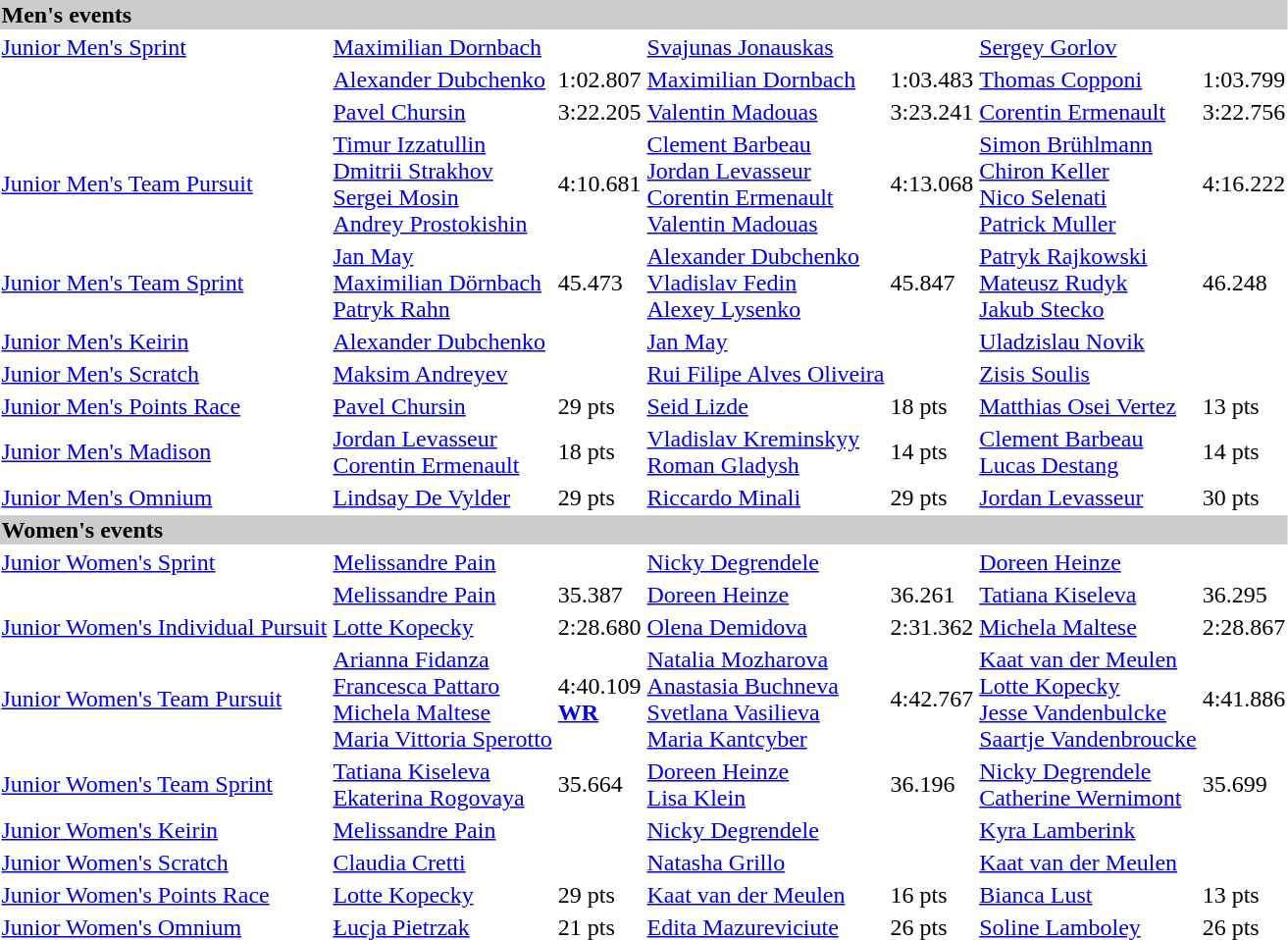<table>
<tr bgcolor="#cccccc">
<td colspan=7><strong>Men's events</strong></td>
</tr>
<tr>
<td><a href='#'>Junior Men's Sprint</a></td>
<td><a href='#'>Maximilian Dornbach</a><br><small></small></td>
<td></td>
<td><a href='#'>Svajunas Jonauskas</a><br><small></small></td>
<td></td>
<td><a href='#'>Sergey Gorlov</a><br><small></small></td>
<td></td>
</tr>
<tr>
<td></td>
<td><a href='#'>Alexander Dubchenko</a><br><small></small></td>
<td>1:02.807</td>
<td><a href='#'>Maximilian Dornbach</a><br><small></small></td>
<td>1:03.483</td>
<td><a href='#'>Thomas Copponi</a><br><small></small></td>
<td>1:03.799</td>
</tr>
<tr>
<td></td>
<td><a href='#'>Pavel Chursin</a><br><small></small></td>
<td>3:22.205</td>
<td><a href='#'>Valentin Madouas</a><br><small></small></td>
<td>3:23.241</td>
<td><a href='#'>Corentin Ermenault</a><br><small></small></td>
<td>3:22.756</td>
</tr>
<tr>
<td><a href='#'>Junior Men's Team Pursuit</a></td>
<td><a href='#'>Timur Izzatullin</a><br><a href='#'>Dmitrii Strakhov</a><br><a href='#'>Sergei Mosin</a><br><a href='#'>Andrey Prostokishin</a><br><small></small></td>
<td>4:10.681</td>
<td><a href='#'>Clement Barbeau</a><br><a href='#'>Jordan Levasseur</a><br><a href='#'>Corentin Ermenault</a><br><a href='#'>Valentin Madouas</a><br><small></small></td>
<td>4:13.068</td>
<td><a href='#'>Simon Brühlmann</a><br><a href='#'>Chiron Keller</a><br><a href='#'>Nico Selenati</a><br><a href='#'>Patrick Muller</a><br><small></small></td>
<td>4:16.222</td>
</tr>
<tr>
<td><a href='#'>Junior Men's Team Sprint</a></td>
<td><a href='#'>Jan May</a><br><a href='#'>Maximilian Dörnbach</a><br><a href='#'>Patryk Rahn</a><br><small></small></td>
<td>45.473</td>
<td><a href='#'>Alexander Dubchenko</a><br><a href='#'>Vladislav Fedin</a><br><a href='#'>Alexey Lysenko</a><br><small></small></td>
<td>45.847</td>
<td><a href='#'>Patryk Rajkowski</a><br><a href='#'>Mateusz Rudyk</a><br><a href='#'>Jakub Stecko</a><br><small></small></td>
<td>46.248</td>
</tr>
<tr>
<td><a href='#'>Junior Men's Keirin</a></td>
<td><a href='#'>Alexander Dubchenko</a><br><small></small></td>
<td></td>
<td><a href='#'>Jan May</a><br><small></small></td>
<td></td>
<td><a href='#'>Uladzislau Novik</a><br><small></small></td>
<td></td>
</tr>
<tr>
<td><a href='#'>Junior Men's Scratch</a></td>
<td><a href='#'>Maksim Andreyev</a><br><small></small></td>
<td></td>
<td><a href='#'>Rui Filipe Alves Oliveira</a><br><small></small></td>
<td></td>
<td><a href='#'>Zisis Soulis</a><br><small></small></td>
<td></td>
</tr>
<tr>
<td><a href='#'>Junior Men's Points Race</a></td>
<td><a href='#'>Pavel Chursin</a><br><small></small></td>
<td>29 pts</td>
<td><a href='#'>Seid Lizde</a><br><small></small></td>
<td>18 pts</td>
<td><a href='#'>Matthias Osei Vertez</a><br><small></small></td>
<td>13 pts</td>
</tr>
<tr>
<td><a href='#'>Junior Men's Madison</a></td>
<td><a href='#'>Jordan Levasseur</a><br><a href='#'>Corentin Ermenault</a><br><small></small></td>
<td>18 pts</td>
<td><a href='#'>Vladislav Kreminskyy</a><br><a href='#'>Roman Gladysh</a><br><small></small></td>
<td>14 pts</td>
<td><a href='#'>Clement Barbeau</a><br><a href='#'>Lucas Destang</a><br><small></small></td>
<td>14 pts</td>
</tr>
<tr>
<td><a href='#'>Junior Men's Omnium</a></td>
<td><a href='#'>Lindsay De Vylder</a><br><small></small></td>
<td>29 pts</td>
<td><a href='#'>Riccardo Minali</a><br><small></small></td>
<td>29 pts</td>
<td><a href='#'>Jordan Levasseur</a><br><small></small></td>
<td>30 pts</td>
</tr>
<tr style="background:#ccc;">
<td colspan=7><strong>Women's events</strong></td>
</tr>
<tr>
<td><a href='#'>Junior Women's Sprint</a></td>
<td><a href='#'>Melissandre Pain</a><br><small></small></td>
<td></td>
<td><a href='#'>Nicky Degrendele</a><br><small></small></td>
<td></td>
<td><a href='#'>Doreen Heinze</a><br><small></small></td>
<td></td>
</tr>
<tr>
<td></td>
<td><a href='#'>Melissandre Pain</a><br><small></small></td>
<td>35.387</td>
<td><a href='#'>Doreen Heinze</a><br><small></small></td>
<td>36.261</td>
<td><a href='#'>Tatiana Kiseleva</a><br><small></small></td>
<td>36.295</td>
</tr>
<tr>
<td><a href='#'>Junior Women's Individual Pursuit</a></td>
<td><a href='#'>Lotte Kopecky</a><br><small></small></td>
<td>2:28.680</td>
<td><a href='#'>Olena Demidova</a><br><small></small></td>
<td>2:31.362</td>
<td><a href='#'>Michela Maltese</a><br><small></small></td>
<td>2:28.867</td>
</tr>
<tr>
<td><a href='#'>Junior Women's Team Pursuit</a></td>
<td><a href='#'>Arianna Fidanza</a><br><a href='#'>Francesca Pattaro</a><br><a href='#'>Michela Maltese</a><br><a href='#'>Maria Vittoria Sperotto</a><br><small></small></td>
<td>4:40.109<br><strong><a href='#'>WR</a></strong></td>
<td><a href='#'>Natalia Mozharova</a><br><a href='#'>Anastasia Buchneva</a><br><a href='#'>Svetlana Vasilieva</a><br><a href='#'>Maria Kantcyber</a><br><small></small></td>
<td>4:42.767</td>
<td><a href='#'>Kaat van der Meulen</a><br><a href='#'>Lotte Kopecky</a><br><a href='#'>Jesse Vandenbulcke</a><br><a href='#'>Saartje Vandenbroucke</a><br><small></small></td>
<td>4:41.886</td>
</tr>
<tr>
<td><a href='#'>Junior Women's Team Sprint</a></td>
<td><a href='#'>Tatiana Kiseleva</a><br><a href='#'>Ekaterina Rogovaya</a><br><small></small></td>
<td>35.664</td>
<td><a href='#'>Doreen Heinze</a><br><a href='#'>Lisa Klein</a><br><small></small></td>
<td>36.196</td>
<td><a href='#'>Nicky Degrendele</a><br><a href='#'>Catherine Wernimont</a><br><small></small></td>
<td>35.699</td>
</tr>
<tr>
<td><a href='#'>Junior Women's Keirin</a></td>
<td><a href='#'>Melissandre Pain</a><br><small></small></td>
<td></td>
<td><a href='#'>Nicky Degrendele</a><br><small></small></td>
<td></td>
<td><a href='#'>Kyra Lamberink</a><br><small></small></td>
<td></td>
</tr>
<tr>
<td><a href='#'>Junior Women's Scratch</a></td>
<td><a href='#'>Claudia Cretti</a><br><small></small></td>
<td></td>
<td><a href='#'>Natasha Grillo</a><br><small></small></td>
<td></td>
<td><a href='#'>Kaat van der Meulen</a><br><small></small></td>
<td></td>
</tr>
<tr>
<td><a href='#'>Junior Women's Points Race</a></td>
<td><a href='#'>Lotte Kopecky</a><br><small></small></td>
<td>29 pts</td>
<td><a href='#'>Kaat van der Meulen</a><br><small></small></td>
<td>16 pts</td>
<td><a href='#'>Bianca Lust</a><br><small></small></td>
<td>13 pts</td>
</tr>
<tr>
<td><a href='#'>Junior Women's Omnium</a></td>
<td><a href='#'>Łucja Pietrzak</a><br><small></small></td>
<td>21 pts</td>
<td><a href='#'>Edita Mazureviciute</a><br><small></small></td>
<td>26 pts</td>
<td><a href='#'>Soline Lamboley</a><br><small></small></td>
<td>26 pts</td>
</tr>
</table>
